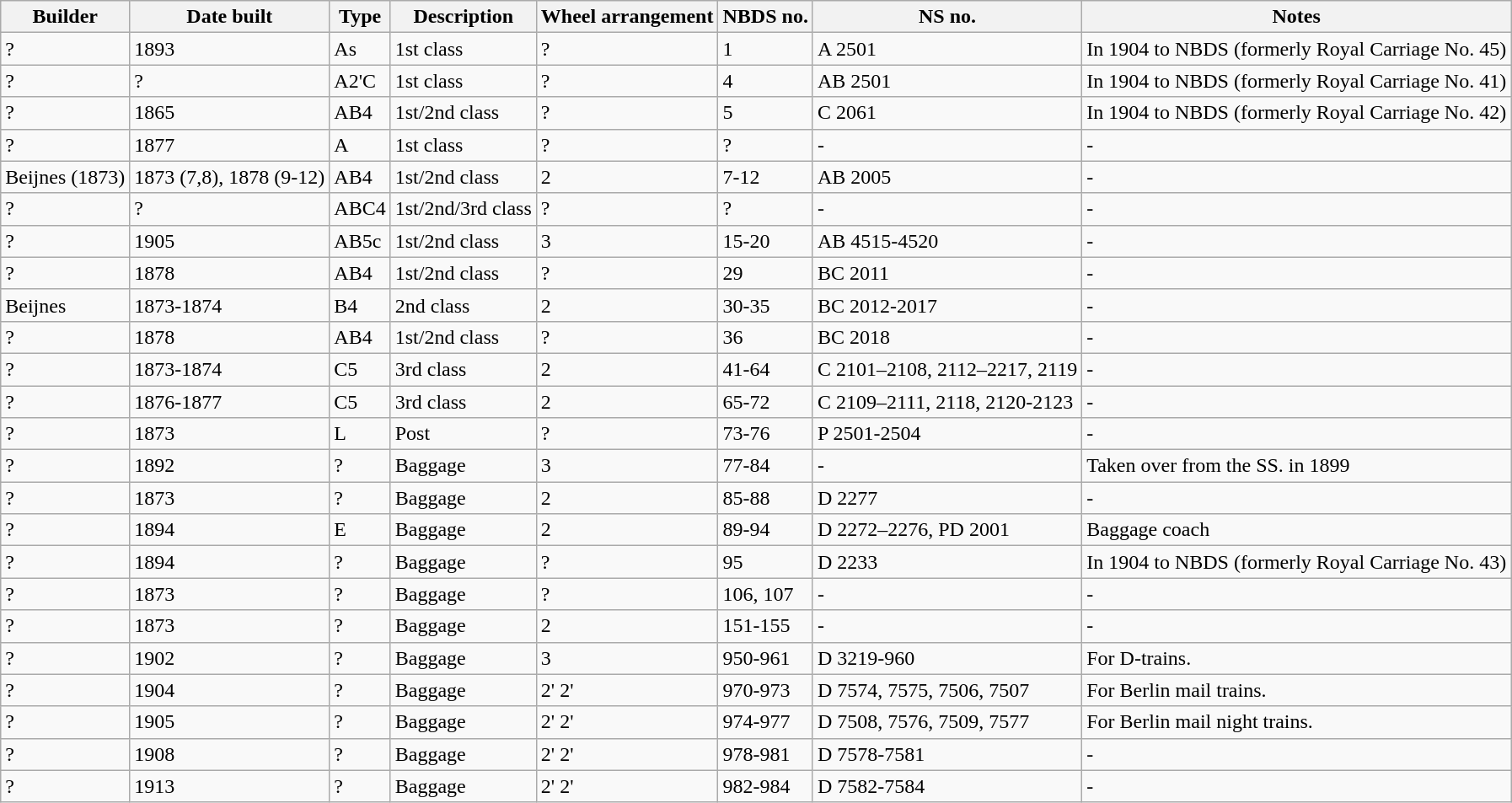<table class="wikitable sortable">
<tr>
<th>Builder</th>
<th>Date built</th>
<th>Type</th>
<th>Description</th>
<th>Wheel arrangement</th>
<th>NBDS no.</th>
<th>NS no.</th>
<th>Notes</th>
</tr>
<tr>
<td>?</td>
<td>1893</td>
<td>As</td>
<td>1st class</td>
<td>?</td>
<td>1</td>
<td>A 2501</td>
<td>In 1904 to NBDS (formerly Royal Carriage No. 45)</td>
</tr>
<tr>
<td>?</td>
<td>?</td>
<td>A2'C</td>
<td>1st class</td>
<td>?</td>
<td>4</td>
<td>AB 2501</td>
<td>In 1904 to NBDS (formerly Royal Carriage No. 41)</td>
</tr>
<tr>
<td>?</td>
<td>1865</td>
<td>AB4</td>
<td>1st/2nd class</td>
<td>?</td>
<td>5</td>
<td>C 2061</td>
<td>In 1904 to NBDS (formerly Royal Carriage No. 42)</td>
</tr>
<tr>
<td>?</td>
<td>1877</td>
<td>A</td>
<td>1st class</td>
<td>?</td>
<td>?</td>
<td>-</td>
<td>-</td>
</tr>
<tr>
<td>Beijnes (1873)</td>
<td>1873 (7,8), 1878 (9-12)</td>
<td>AB4</td>
<td>1st/2nd class</td>
<td>2</td>
<td>7-12</td>
<td>AB 2005</td>
<td>-</td>
</tr>
<tr>
<td>?</td>
<td>?</td>
<td>ABC4</td>
<td>1st/2nd/3rd class</td>
<td>?</td>
<td>?</td>
<td>-</td>
<td>-</td>
</tr>
<tr>
<td>?</td>
<td>1905</td>
<td>AB5c</td>
<td>1st/2nd class</td>
<td>3</td>
<td>15-20</td>
<td>AB 4515-4520</td>
<td>-</td>
</tr>
<tr>
<td>?</td>
<td>1878</td>
<td>AB4</td>
<td>1st/2nd class</td>
<td>?</td>
<td>29</td>
<td>BC 2011</td>
<td>-</td>
</tr>
<tr>
<td>Beijnes</td>
<td>1873-1874</td>
<td>B4</td>
<td>2nd class</td>
<td>2</td>
<td>30-35</td>
<td>BC 2012-2017</td>
<td>-</td>
</tr>
<tr>
<td>?</td>
<td>1878</td>
<td>AB4</td>
<td>1st/2nd class</td>
<td>?</td>
<td>36</td>
<td>BC 2018</td>
<td>-</td>
</tr>
<tr>
<td>?</td>
<td>1873-1874</td>
<td>C5</td>
<td>3rd class</td>
<td>2</td>
<td>41-64</td>
<td>C 2101–2108, 2112–2217, 2119</td>
<td>-</td>
</tr>
<tr>
<td>?</td>
<td>1876-1877</td>
<td>C5</td>
<td>3rd class</td>
<td>2</td>
<td>65-72</td>
<td>C 2109–2111, 2118, 2120-2123</td>
<td>-</td>
</tr>
<tr>
<td>?</td>
<td>1873</td>
<td>L</td>
<td>Post</td>
<td>?</td>
<td>73-76</td>
<td>P 2501-2504</td>
<td>-</td>
</tr>
<tr>
<td>?</td>
<td>1892</td>
<td>?</td>
<td>Baggage</td>
<td>3</td>
<td>77-84</td>
<td>-</td>
<td>Taken over from the SS. in 1899</td>
</tr>
<tr>
<td>?</td>
<td>1873</td>
<td>?</td>
<td>Baggage</td>
<td>2</td>
<td>85-88</td>
<td>D 2277</td>
<td>-</td>
</tr>
<tr>
<td>?</td>
<td>1894</td>
<td>E</td>
<td>Baggage</td>
<td>2</td>
<td>89-94</td>
<td>D 2272–2276, PD 2001</td>
<td>Baggage coach</td>
</tr>
<tr>
<td>?</td>
<td>1894</td>
<td>?</td>
<td>Baggage</td>
<td>?</td>
<td>95</td>
<td>D 2233</td>
<td>In 1904 to NBDS (formerly Royal Carriage No. 43)</td>
</tr>
<tr>
<td>?</td>
<td>1873</td>
<td>?</td>
<td>Baggage</td>
<td>?</td>
<td>106, 107</td>
<td>-</td>
<td>-</td>
</tr>
<tr>
<td>?</td>
<td>1873</td>
<td>?</td>
<td>Baggage</td>
<td>2</td>
<td>151-155</td>
<td>-</td>
<td>-</td>
</tr>
<tr>
<td>?</td>
<td>1902</td>
<td>?</td>
<td>Baggage</td>
<td>3</td>
<td>950-961</td>
<td>D 3219-960</td>
<td>For D-trains.</td>
</tr>
<tr>
<td>?</td>
<td>1904</td>
<td>?</td>
<td>Baggage</td>
<td>2' 2'</td>
<td>970-973</td>
<td>D 7574, 7575, 7506, 7507</td>
<td>For Berlin mail trains.</td>
</tr>
<tr>
<td>?</td>
<td>1905</td>
<td>?</td>
<td>Baggage</td>
<td>2' 2'</td>
<td>974-977</td>
<td>D 7508, 7576, 7509, 7577</td>
<td>For Berlin mail night trains.</td>
</tr>
<tr>
<td>?</td>
<td>1908</td>
<td>?</td>
<td>Baggage</td>
<td>2' 2'</td>
<td>978-981</td>
<td>D 7578-7581</td>
<td>-</td>
</tr>
<tr>
<td>?</td>
<td>1913</td>
<td>?</td>
<td>Baggage</td>
<td>2' 2'</td>
<td>982-984</td>
<td>D 7582-7584</td>
<td>-</td>
</tr>
</table>
